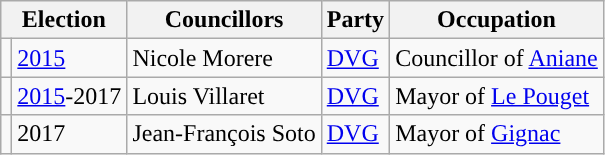<table class="wikitable">
<tr>
<th colspan="2">Election</th>
<th>Councillors</th>
<th>Party</th>
<th>Occupation</th>
</tr>
<tr>
<td style="background-color: "></td>
<td><a href='#'>2015</a></td>
<td>Nicole Morere</td>
<td><a href='#'>DVG</a></td>
<td>Councillor of <a href='#'>Aniane</a></td>
</tr>
<tr>
<td style="background-color: "></td>
<td><a href='#'>2015</a>-2017</td>
<td>Louis Villaret</td>
<td><a href='#'>DVG</a></td>
<td>Mayor of <a href='#'>Le Pouget</a></td>
</tr>
<tr>
<td style="background-color: "></td>
<td>2017</td>
<td>Jean-François Soto</td>
<td><a href='#'>DVG</a></td>
<td>Mayor of <a href='#'>Gignac</a></td>
</tr>
</table>
